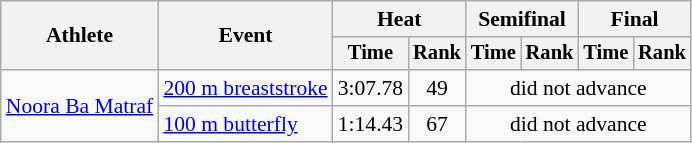<table class=wikitable style="font-size:90%">
<tr>
<th rowspan="2">Athlete</th>
<th rowspan="2">Event</th>
<th colspan="2">Heat</th>
<th colspan="2">Semifinal</th>
<th colspan="2">Final</th>
</tr>
<tr style="font-size:95%">
<th>Time</th>
<th>Rank</th>
<th>Time</th>
<th>Rank</th>
<th>Time</th>
<th>Rank</th>
</tr>
<tr align=center>
<td align=left rowspan=2><a href='#'>Noora Ba Matraf</a></td>
<td align=left><a href='#'>200 m breaststroke</a></td>
<td>3:07.78</td>
<td>49</td>
<td colspan=4>did not advance</td>
</tr>
<tr align=center>
<td align=left><a href='#'>100 m butterfly</a></td>
<td>1:14.43</td>
<td>67</td>
<td colspan=4>did not advance</td>
</tr>
</table>
